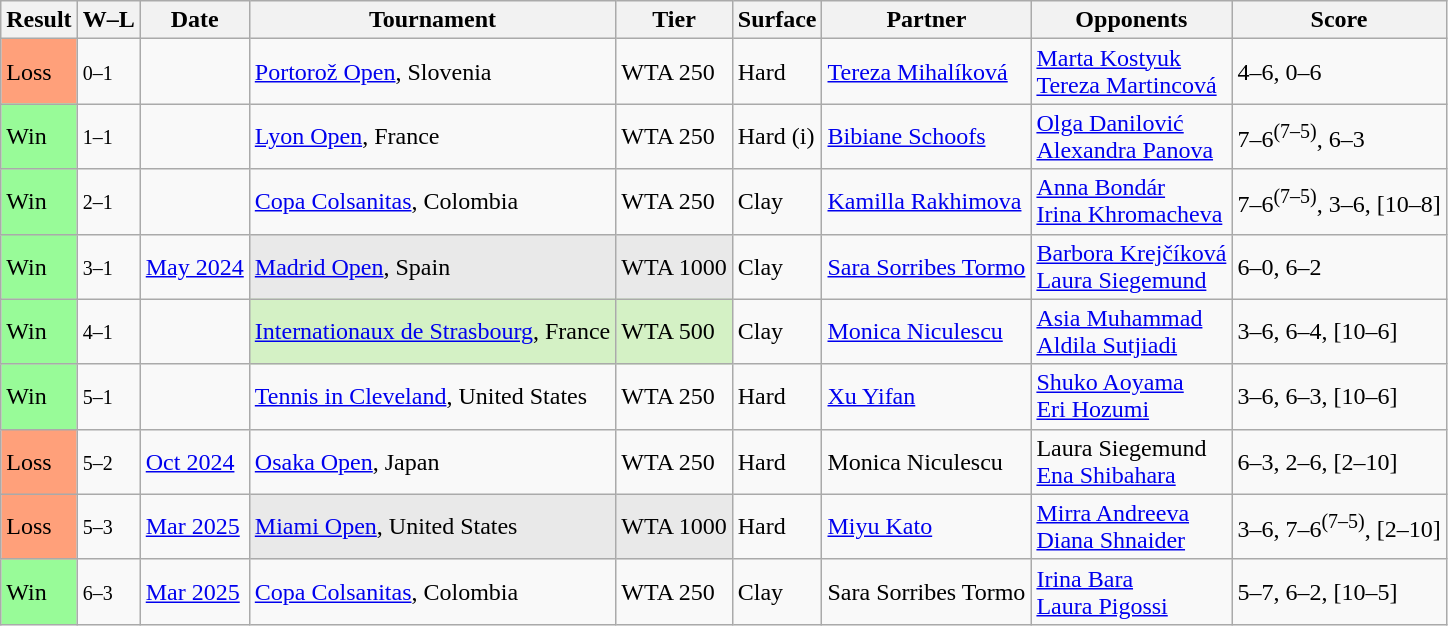<table class="sortable wikitable">
<tr>
<th>Result</th>
<th class=unsortable>W–L</th>
<th>Date</th>
<th>Tournament</th>
<th>Tier</th>
<th>Surface</th>
<th>Partner</th>
<th>Opponents</th>
<th class="unsortable">Score</th>
</tr>
<tr>
<td bgcolor=FFA07A>Loss</td>
<td><small>0–1</small></td>
<td><a href='#'></a></td>
<td><a href='#'>Portorož Open</a>, Slovenia</td>
<td>WTA 250</td>
<td>Hard</td>
<td> <a href='#'>Tereza Mihalíková</a></td>
<td> <a href='#'>Marta Kostyuk</a> <br>  <a href='#'>Tereza Martincová</a></td>
<td>4–6, 0–6</td>
</tr>
<tr>
<td bgcolor=98FB98>Win</td>
<td><small>1–1</small></td>
<td><a href='#'></a></td>
<td><a href='#'>Lyon Open</a>, France</td>
<td>WTA 250</td>
<td>Hard (i)</td>
<td> <a href='#'>Bibiane Schoofs</a></td>
<td> <a href='#'>Olga Danilović</a> <br>  <a href='#'>Alexandra Panova</a></td>
<td>7–6<sup>(7–5)</sup>, 6–3</td>
</tr>
<tr>
<td bgcolor=98FB98>Win</td>
<td><small>2–1</small></td>
<td><a href='#'></a></td>
<td><a href='#'>Copa Colsanitas</a>, Colombia</td>
<td>WTA 250</td>
<td>Clay</td>
<td> <a href='#'>Kamilla Rakhimova</a></td>
<td> <a href='#'>Anna Bondár</a> <br>  <a href='#'>Irina Khromacheva</a></td>
<td>7–6<sup>(7–5)</sup>, 3–6, [10–8]</td>
</tr>
<tr>
<td bgcolor=98FB98>Win</td>
<td><small>3–1</small></td>
<td><a href='#'>May 2024</a></td>
<td style=background:#e9e9e9><a href='#'>Madrid Open</a>, Spain</td>
<td style=background:#e9e9e9>WTA 1000</td>
<td>Clay</td>
<td> <a href='#'>Sara Sorribes Tormo</a></td>
<td> <a href='#'>Barbora Krejčíková</a> <br>  <a href='#'>Laura Siegemund</a></td>
<td>6–0, 6–2</td>
</tr>
<tr>
<td bgcolor=98FB98>Win</td>
<td><small>4–1</small></td>
<td><a href='#'></a></td>
<td style=background:#d4f1c5><a href='#'>Internationaux de Strasbourg</a>, France</td>
<td style=background:#d4f1c5>WTA 500</td>
<td>Clay</td>
<td> <a href='#'>Monica Niculescu</a></td>
<td> <a href='#'>Asia Muhammad</a> <br>  <a href='#'>Aldila Sutjiadi</a></td>
<td>3–6, 6–4, [10–6]</td>
</tr>
<tr>
<td bgcolor=98FB98>Win</td>
<td><small>5–1</small></td>
<td><a href='#'></a></td>
<td><a href='#'>Tennis in Cleveland</a>, United States</td>
<td>WTA 250</td>
<td>Hard</td>
<td> <a href='#'>Xu Yifan</a></td>
<td> <a href='#'>Shuko Aoyama</a> <br>  <a href='#'>Eri Hozumi</a></td>
<td>3–6, 6–3, [10–6]</td>
</tr>
<tr>
<td style="background:#ffa07a;">Loss</td>
<td><small>5–2</small></td>
<td><a href='#'>Oct 2024</a></td>
<td><a href='#'>Osaka Open</a>, Japan</td>
<td>WTA 250</td>
<td>Hard</td>
<td> Monica Niculescu</td>
<td> Laura Siegemund <br>  <a href='#'>Ena Shibahara</a></td>
<td>6–3, 2–6, [2–10]</td>
</tr>
<tr>
<td bgcolor=FFA07A>Loss</td>
<td><small>5–3</small></td>
<td><a href='#'>Mar 2025</a></td>
<td style=background:#e9e9e9><a href='#'>Miami Open</a>, United States</td>
<td style=background:#e9e9e9>WTA 1000</td>
<td>Hard</td>
<td> <a href='#'>Miyu Kato</a></td>
<td> <a href='#'>Mirra Andreeva</a> <br>  <a href='#'>Diana Shnaider</a></td>
<td>3–6, 7–6<sup>(7–5)</sup>, [2–10]</td>
</tr>
<tr>
<td bgcolor=98FB98>Win</td>
<td><small>6–3</small></td>
<td><a href='#'>Mar 2025</a></td>
<td><a href='#'>Copa Colsanitas</a>, Colombia</td>
<td>WTA 250</td>
<td>Clay</td>
<td> Sara Sorribes Tormo</td>
<td> <a href='#'>Irina Bara</a> <br>  <a href='#'>Laura Pigossi</a></td>
<td>5–7, 6–2, [10–5]</td>
</tr>
</table>
